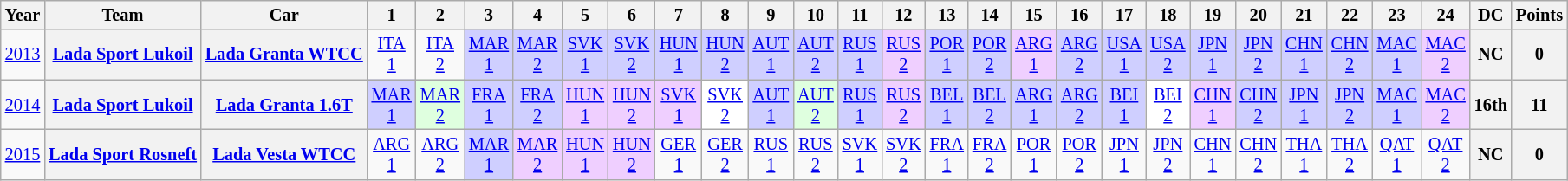<table class="wikitable" style="text-align:center; font-size:85%">
<tr>
<th>Year</th>
<th>Team</th>
<th>Car</th>
<th>1</th>
<th>2</th>
<th>3</th>
<th>4</th>
<th>5</th>
<th>6</th>
<th>7</th>
<th>8</th>
<th>9</th>
<th>10</th>
<th>11</th>
<th>12</th>
<th>13</th>
<th>14</th>
<th>15</th>
<th>16</th>
<th>17</th>
<th>18</th>
<th>19</th>
<th>20</th>
<th>21</th>
<th>22</th>
<th>23</th>
<th>24</th>
<th>DC</th>
<th>Points</th>
</tr>
<tr>
<td><a href='#'>2013</a></td>
<th><a href='#'>Lada Sport Lukoil</a></th>
<th><a href='#'>Lada Granta WTCC</a></th>
<td><a href='#'>ITA<br>1</a></td>
<td><a href='#'>ITA<br>2</a></td>
<td style="background:#cfcfff;"><a href='#'>MAR<br>1</a><br></td>
<td style="background:#cfcfff;"><a href='#'>MAR<br>2</a><br></td>
<td style="background:#cfcfff;"><a href='#'>SVK<br>1</a><br></td>
<td style="background:#cfcfff;"><a href='#'>SVK<br>2</a><br></td>
<td style="background:#cfcfff;"><a href='#'>HUN<br>1</a><br></td>
<td style="background:#cfcfff;"><a href='#'>HUN<br>2</a><br></td>
<td style="background:#cfcfff;"><a href='#'>AUT<br>1</a><br></td>
<td style="background:#cfcfff;"><a href='#'>AUT<br>2</a><br></td>
<td style="background:#cfcfff;"><a href='#'>RUS<br>1</a><br></td>
<td style="background:#EFCFFF;"><a href='#'>RUS<br>2</a><br></td>
<td style="background:#cfcfff;"><a href='#'>POR<br>1</a><br></td>
<td style="background:#cfcfff;"><a href='#'>POR<br>2</a><br></td>
<td style="background:#EFCFFF;"><a href='#'>ARG<br>1</a><br></td>
<td style="background:#cfcfff;"><a href='#'>ARG<br>2</a><br></td>
<td style="background:#cfcfff;"><a href='#'>USA<br>1</a><br></td>
<td style="background:#cfcfff;"><a href='#'>USA<br>2</a><br></td>
<td style="background:#cfcfff;"><a href='#'>JPN<br>1</a><br></td>
<td style="background:#cfcfff;"><a href='#'>JPN<br>2</a><br></td>
<td style="background:#cfcfff;"><a href='#'>CHN<br>1</a><br></td>
<td style="background:#cfcfff;"><a href='#'>CHN<br>2</a><br></td>
<td style="background:#cfcfff;"><a href='#'>MAC<br>1</a><br></td>
<td style="background:#EFCFFF;"><a href='#'>MAC<br>2</a><br></td>
<th>NC</th>
<th>0</th>
</tr>
<tr>
<td><a href='#'>2014</a></td>
<th><a href='#'>Lada Sport Lukoil</a></th>
<th><a href='#'>Lada Granta 1.6T</a></th>
<td style="background:#CFCFFF;"><a href='#'>MAR<br>1</a><br></td>
<td style="background:#DFFFDF;"><a href='#'>MAR<br>2</a><br></td>
<td style="background:#CFCFFF;"><a href='#'>FRA<br>1</a><br></td>
<td style="background:#CFCFFF;"><a href='#'>FRA<br>2</a><br></td>
<td style="background:#EFCFFF;"><a href='#'>HUN<br>1</a><br></td>
<td style="background:#EFCFFF;"><a href='#'>HUN<br>2</a><br></td>
<td style="background:#EFCFFF;"><a href='#'>SVK<br>1</a><br></td>
<td style="background:#FFFFFF;"><a href='#'>SVK<br>2</a><br></td>
<td style="background:#CFCFFF;"><a href='#'>AUT<br>1</a><br></td>
<td style="background:#DFFFDF;"><a href='#'>AUT<br>2</a><br></td>
<td style="background:#CFCFFF;"><a href='#'>RUS<br>1</a><br></td>
<td style="background:#EFCFFF;"><a href='#'>RUS<br>2</a><br></td>
<td style="background:#CFCFFF;"><a href='#'>BEL<br>1</a><br></td>
<td style="background:#CFCFFF;"><a href='#'>BEL<br>2</a><br></td>
<td style="background:#CFCFFF;"><a href='#'>ARG<br>1</a><br></td>
<td style="background:#CFCFFF;"><a href='#'>ARG<br>2</a><br></td>
<td style="background:#CFCFFF;"><a href='#'>BEI<br>1</a><br></td>
<td style="background:#FFFFFF;"><a href='#'>BEI<br>2</a><br></td>
<td style="background:#EFCFFF;"><a href='#'>CHN<br>1</a><br></td>
<td style="background:#CFCFFF;"><a href='#'>CHN<br>2</a><br></td>
<td style="background:#CFCFFF;"><a href='#'>JPN<br>1</a><br></td>
<td style="background:#CFCFFF;"><a href='#'>JPN<br>2</a><br></td>
<td style="background:#CFCFFF;"><a href='#'>MAC<br>1</a><br></td>
<td style="background:#EFCFFF;"><a href='#'>MAC<br>2</a><br></td>
<th>16th</th>
<th>11</th>
</tr>
<tr>
<td><a href='#'>2015</a></td>
<th><a href='#'>Lada Sport Rosneft</a></th>
<th><a href='#'>Lada Vesta WTCC</a></th>
<td><a href='#'>ARG<br>1</a></td>
<td><a href='#'>ARG<br>2</a></td>
<td style="background:#CFCFFF;"><a href='#'>MAR<br>1</a><br></td>
<td style="background:#EFCFFF;"><a href='#'>MAR<br>2</a><br></td>
<td style="background:#EFCFFF;"><a href='#'>HUN<br>1</a><br></td>
<td style="background:#EFCFFF;"><a href='#'>HUN<br>2</a><br></td>
<td><a href='#'>GER<br>1</a></td>
<td><a href='#'>GER<br>2</a></td>
<td><a href='#'>RUS<br>1</a></td>
<td><a href='#'>RUS<br>2</a></td>
<td><a href='#'>SVK<br>1</a></td>
<td><a href='#'>SVK<br>2</a></td>
<td><a href='#'>FRA<br>1</a></td>
<td><a href='#'>FRA<br>2</a></td>
<td><a href='#'>POR<br>1</a></td>
<td><a href='#'>POR<br>2</a></td>
<td><a href='#'>JPN<br>1</a></td>
<td><a href='#'>JPN<br>2</a></td>
<td><a href='#'>CHN<br>1</a></td>
<td><a href='#'>CHN<br>2</a></td>
<td><a href='#'>THA<br>1</a></td>
<td><a href='#'>THA<br>2</a></td>
<td><a href='#'>QAT<br>1</a></td>
<td><a href='#'>QAT<br>2</a></td>
<th>NC</th>
<th>0</th>
</tr>
</table>
